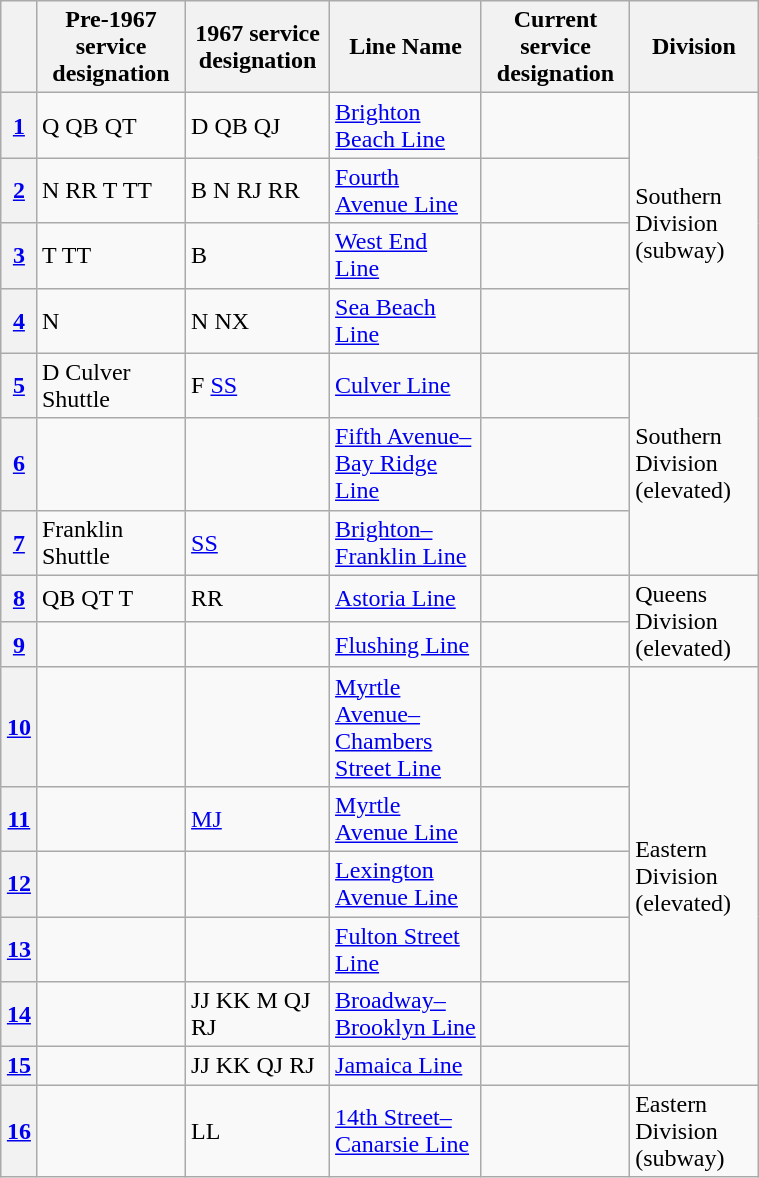<table class="wikitable" style="float: right; margin: 0 0 1em 1em; width: 40%;">
<tr>
<th></th>
<th>Pre-1967 service designation</th>
<th>1967 service designation</th>
<th>Line Name</th>
<th>Current service designation</th>
<th>Division</th>
</tr>
<tr>
<th><a href='#'>1</a></th>
<td>Q QB QT</td>
<td>D QB QJ</td>
<td><a href='#'>Brighton Beach Line</a></td>
<td></td>
<td rowspan=4>Southern Division (subway)</td>
</tr>
<tr>
<th><a href='#'>2</a></th>
<td>N RR T TT</td>
<td>B N RJ RR</td>
<td><a href='#'>Fourth Avenue Line</a></td>
<td></td>
</tr>
<tr>
<th><a href='#'>3</a></th>
<td>T TT</td>
<td>B</td>
<td><a href='#'>West End Line</a></td>
<td></td>
</tr>
<tr>
<th><a href='#'>4</a></th>
<td>N</td>
<td>N NX</td>
<td><a href='#'>Sea Beach Line</a></td>
<td></td>
</tr>
<tr>
<th><a href='#'>5</a></th>
<td>D Culver Shuttle</td>
<td>F <a href='#'>SS</a></td>
<td><a href='#'>Culver Line</a></td>
<td></td>
<td rowspan=3>Southern Division (elevated)</td>
</tr>
<tr>
<th><a href='#'>6</a></th>
<td></td>
<td></td>
<td><a href='#'>Fifth Avenue–Bay Ridge Line</a></td>
<td></td>
</tr>
<tr>
<th><a href='#'>7</a></th>
<td>Franklin Shuttle</td>
<td><a href='#'>SS</a></td>
<td><a href='#'>Brighton–Franklin Line</a></td>
<td></td>
</tr>
<tr>
<th><a href='#'>8</a></th>
<td>QB QT T</td>
<td>RR</td>
<td><a href='#'>Astoria Line</a></td>
<td></td>
<td rowspan=2>Queens Division (elevated)</td>
</tr>
<tr>
<th><a href='#'>9</a></th>
<td></td>
<td></td>
<td><a href='#'>Flushing Line</a></td>
<td></td>
</tr>
<tr>
<th><a href='#'>10</a></th>
<td></td>
<td></td>
<td><a href='#'>Myrtle Avenue–Chambers Street Line</a></td>
<td></td>
<td rowspan=6>Eastern Division (elevated)</td>
</tr>
<tr>
<th><a href='#'>11</a></th>
<td></td>
<td><a href='#'>MJ</a></td>
<td><a href='#'>Myrtle Avenue Line</a></td>
<td></td>
</tr>
<tr>
<th><a href='#'>12</a></th>
<td></td>
<td></td>
<td><a href='#'>Lexington Avenue Line</a></td>
<td></td>
</tr>
<tr>
<th><a href='#'>13</a></th>
<td></td>
<td></td>
<td><a href='#'>Fulton Street Line</a></td>
<td></td>
</tr>
<tr>
<th><a href='#'>14</a></th>
<td></td>
<td>JJ KK M QJ RJ</td>
<td><a href='#'>Broadway–Brooklyn Line</a></td>
<td></td>
</tr>
<tr>
<th><a href='#'>15</a></th>
<td></td>
<td>JJ KK QJ RJ</td>
<td><a href='#'>Jamaica Line</a></td>
<td></td>
</tr>
<tr>
<th><a href='#'>16</a></th>
<td></td>
<td>LL</td>
<td><a href='#'>14th Street–Canarsie Line</a></td>
<td></td>
<td>Eastern Division (subway)</td>
</tr>
</table>
